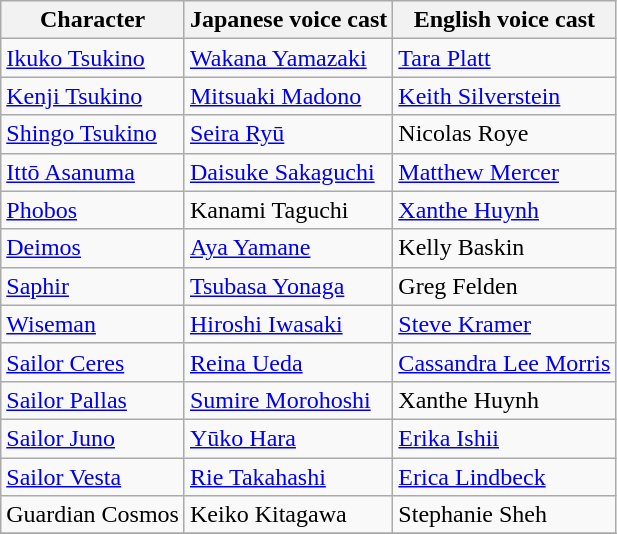<table class="wikitable">
<tr>
<th>Character</th>
<th>Japanese voice cast</th>
<th>English voice cast</th>
</tr>
<tr>
<td><a href='#'>Ikuko Tsukino</a></td>
<td><a href='#'>Wakana Yamazaki</a></td>
<td><a href='#'>Tara Platt</a></td>
</tr>
<tr>
<td><a href='#'>Kenji Tsukino</a></td>
<td><a href='#'>Mitsuaki Madono</a></td>
<td><a href='#'>Keith Silverstein</a></td>
</tr>
<tr>
<td><a href='#'>Shingo Tsukino</a></td>
<td><a href='#'>Seira Ryū</a></td>
<td>Nicolas Roye</td>
</tr>
<tr>
<td><a href='#'>Ittō Asanuma</a></td>
<td><a href='#'>Daisuke Sakaguchi</a></td>
<td><a href='#'>Matthew Mercer</a></td>
</tr>
<tr>
<td><a href='#'>Phobos</a></td>
<td>Kanami Taguchi</td>
<td><a href='#'>Xanthe Huynh</a></td>
</tr>
<tr>
<td><a href='#'>Deimos</a></td>
<td><a href='#'>Aya Yamane</a></td>
<td>Kelly Baskin</td>
</tr>
<tr>
<td><a href='#'>Saphir</a></td>
<td><a href='#'>Tsubasa Yonaga</a></td>
<td>Greg Felden</td>
</tr>
<tr>
<td><a href='#'>Wiseman</a></td>
<td><a href='#'>Hiroshi Iwasaki</a></td>
<td><a href='#'>Steve Kramer</a></td>
</tr>
<tr>
<td><a href='#'>Sailor Ceres</a></td>
<td><a href='#'>Reina Ueda</a></td>
<td><a href='#'>Cassandra Lee Morris</a></td>
</tr>
<tr>
<td><a href='#'>Sailor Pallas</a></td>
<td><a href='#'>Sumire Morohoshi</a></td>
<td>Xanthe Huynh</td>
</tr>
<tr>
<td><a href='#'>Sailor Juno</a></td>
<td><a href='#'>Yūko Hara</a></td>
<td><a href='#'>Erika Ishii</a></td>
</tr>
<tr>
<td><a href='#'>Sailor Vesta</a></td>
<td><a href='#'>Rie Takahashi</a></td>
<td><a href='#'>Erica Lindbeck</a></td>
</tr>
<tr>
<td>Guardian Cosmos</td>
<td>Keiko Kitagawa</td>
<td>Stephanie Sheh</td>
</tr>
<tr>
</tr>
</table>
